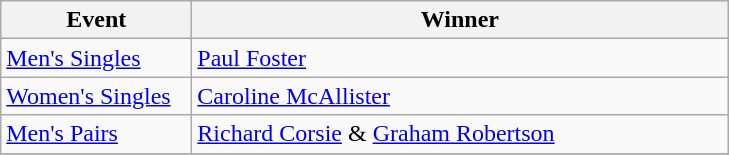<table class="wikitable" style="font-size: 100%">
<tr>
<th width=120>Event</th>
<th width=350>Winner</th>
</tr>
<tr>
<td><a href='#'>Men's Singles</a></td>
<td> <a href='#'>Paul Foster</a></td>
</tr>
<tr>
<td><a href='#'>Women's Singles</a></td>
<td> <a href='#'>Caroline McAllister</a></td>
</tr>
<tr>
<td><a href='#'>Men's Pairs</a></td>
<td> <a href='#'>Richard Corsie</a> &  <a href='#'>Graham Robertson</a></td>
</tr>
<tr>
</tr>
</table>
